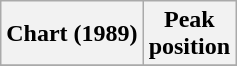<table class="wikitable plainrowheaders">
<tr>
<th>Chart (1989)</th>
<th>Peak<br>position</th>
</tr>
<tr>
</tr>
</table>
